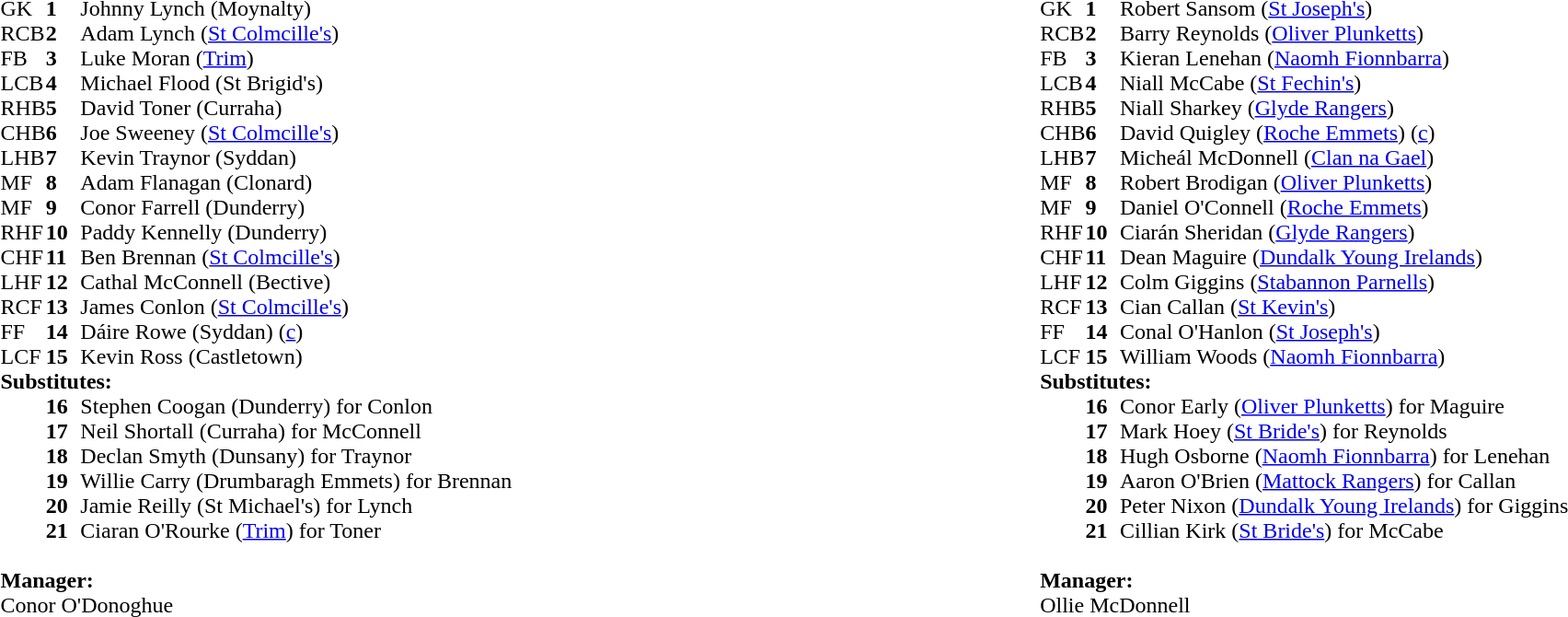<table style="width:100%;">
<tr>
<td style="vertical-align:top; width:50%"><br><table cellspacing="0" cellpadding="0">
<tr>
<th width="25"></th>
<th width="25"></th>
</tr>
<tr>
<td>GK</td>
<td><strong>1</strong></td>
<td>Johnny Lynch (Moynalty)</td>
</tr>
<tr>
<td>RCB</td>
<td><strong>2</strong></td>
<td>Adam Lynch (<a href='#'>St Colmcille's</a>)</td>
</tr>
<tr>
<td>FB</td>
<td><strong>3</strong></td>
<td>Luke Moran (<a href='#'>Trim</a>)</td>
</tr>
<tr>
<td>LCB</td>
<td><strong>4</strong></td>
<td>Michael Flood (St Brigid's)</td>
</tr>
<tr>
<td>RHB</td>
<td><strong>5</strong></td>
<td>David Toner (Curraha)</td>
</tr>
<tr>
<td>CHB</td>
<td><strong>6</strong></td>
<td>Joe Sweeney (<a href='#'>St Colmcille's</a>)</td>
</tr>
<tr>
<td>LHB</td>
<td><strong>7</strong></td>
<td>Kevin Traynor (Syddan)</td>
</tr>
<tr>
<td>MF</td>
<td><strong>8</strong></td>
<td>Adam Flanagan (Clonard)</td>
</tr>
<tr>
<td>MF</td>
<td><strong>9</strong></td>
<td>Conor Farrell (Dunderry)</td>
</tr>
<tr>
<td>RHF</td>
<td><strong>10</strong></td>
<td>Paddy Kennelly (Dunderry)</td>
</tr>
<tr>
<td>CHF</td>
<td><strong>11</strong></td>
<td>Ben Brennan (<a href='#'>St Colmcille's</a>)</td>
</tr>
<tr>
<td>LHF</td>
<td><strong>12</strong></td>
<td>Cathal McConnell (Bective)</td>
</tr>
<tr>
<td>RCF</td>
<td><strong>13</strong></td>
<td>James Conlon (<a href='#'>St Colmcille's</a>)</td>
</tr>
<tr>
<td>FF</td>
<td><strong>14</strong></td>
<td>Dáire Rowe (Syddan) (<a href='#'>c</a>)</td>
</tr>
<tr>
<td>LCF</td>
<td><strong>15</strong></td>
<td>Kevin Ross (Castletown)</td>
</tr>
<tr>
<td colspan=3><strong>Substitutes:</strong></td>
</tr>
<tr>
<td></td>
<td><strong>16</strong></td>
<td>Stephen Coogan (Dunderry) for Conlon</td>
</tr>
<tr>
<td></td>
<td><strong>17</strong></td>
<td>Neil Shortall (Curraha) for McConnell</td>
</tr>
<tr>
<td></td>
<td><strong>18</strong></td>
<td>Declan Smyth (Dunsany) for Traynor</td>
</tr>
<tr>
<td></td>
<td><strong>19</strong></td>
<td>Willie Carry (Drumbaragh Emmets) for Brennan</td>
</tr>
<tr>
<td></td>
<td><strong>20</strong></td>
<td>Jamie Reilly (St Michael's) for Lynch</td>
</tr>
<tr>
<td></td>
<td><strong>21</strong></td>
<td>Ciaran O'Rourke (<a href='#'>Trim</a>) for Toner</td>
</tr>
<tr>
<td colspan=3><br><strong>Manager:</strong></td>
</tr>
<tr>
<td colspan="4">Conor O'Donoghue</td>
</tr>
</table>
</td>
<td style="vertical-align:top; width:50%"><br><table cellspacing="0" cellpadding="0" style="margin:auto">
<tr>
<th width="25"></th>
<th width="25"></th>
</tr>
<tr>
<td>GK</td>
<td><strong>1</strong></td>
<td>Robert Sansom (<a href='#'>St Joseph's</a>)</td>
</tr>
<tr>
<td>RCB</td>
<td><strong>2</strong></td>
<td>Barry Reynolds (<a href='#'>Oliver Plunketts</a>)</td>
</tr>
<tr>
<td>FB</td>
<td><strong>3</strong></td>
<td>Kieran Lenehan (<a href='#'>Naomh Fionnbarra</a>)</td>
</tr>
<tr>
<td>LCB</td>
<td><strong>4</strong></td>
<td>Niall McCabe (<a href='#'>St Fechin's</a>)</td>
</tr>
<tr>
<td>RHB</td>
<td><strong>5</strong></td>
<td>Niall Sharkey (<a href='#'>Glyde Rangers</a>)</td>
</tr>
<tr>
<td>CHB</td>
<td><strong>6</strong></td>
<td>David Quigley (<a href='#'>Roche Emmets</a>) (<a href='#'>c</a>)</td>
</tr>
<tr>
<td>LHB</td>
<td><strong>7</strong></td>
<td>Micheál McDonnell (<a href='#'>Clan na Gael</a>)</td>
</tr>
<tr>
<td>MF</td>
<td><strong>8</strong></td>
<td>Robert Brodigan (<a href='#'>Oliver Plunketts</a>)</td>
</tr>
<tr>
<td>MF</td>
<td><strong>9</strong></td>
<td>Daniel O'Connell (<a href='#'>Roche Emmets</a>)</td>
</tr>
<tr>
<td>RHF</td>
<td><strong>10</strong></td>
<td>Ciarán Sheridan (<a href='#'>Glyde Rangers</a>)</td>
</tr>
<tr>
<td>CHF</td>
<td><strong>11</strong></td>
<td>Dean Maguire (<a href='#'>Dundalk Young Irelands</a>)</td>
</tr>
<tr>
<td>LHF</td>
<td><strong>12</strong></td>
<td>Colm Giggins (<a href='#'>Stabannon Parnells</a>)</td>
</tr>
<tr>
<td>RCF</td>
<td><strong>13</strong></td>
<td>Cian Callan (<a href='#'>St Kevin's</a>)</td>
</tr>
<tr>
<td>FF</td>
<td><strong>14</strong></td>
<td>Conal O'Hanlon (<a href='#'>St Joseph's</a>)</td>
</tr>
<tr>
<td>LCF</td>
<td><strong>15</strong></td>
<td>William Woods (<a href='#'>Naomh Fionnbarra</a>)</td>
</tr>
<tr>
<td colspan=3><strong>Substitutes:</strong></td>
</tr>
<tr>
<td></td>
<td><strong>16</strong></td>
<td>Conor Early (<a href='#'>Oliver Plunketts</a>) for Maguire</td>
</tr>
<tr>
<td></td>
<td><strong>17</strong></td>
<td>Mark Hoey (<a href='#'>St Bride's</a>) for Reynolds</td>
</tr>
<tr>
<td></td>
<td><strong>18</strong></td>
<td>Hugh Osborne (<a href='#'>Naomh Fionnbarra</a>) for Lenehan</td>
</tr>
<tr>
<td></td>
<td><strong>19</strong></td>
<td>Aaron O'Brien (<a href='#'>Mattock Rangers</a>) for Callan</td>
</tr>
<tr>
<td></td>
<td><strong>20</strong></td>
<td>Peter Nixon (<a href='#'>Dundalk Young Irelands</a>) for Giggins</td>
</tr>
<tr>
<td></td>
<td><strong>21</strong></td>
<td>Cillian Kirk (<a href='#'>St Bride's</a>) for McCabe</td>
</tr>
<tr>
<td colspan=3><br><strong>Manager:</strong></td>
</tr>
<tr>
<td colspan="4">Ollie McDonnell</td>
</tr>
</table>
</td>
</tr>
</table>
